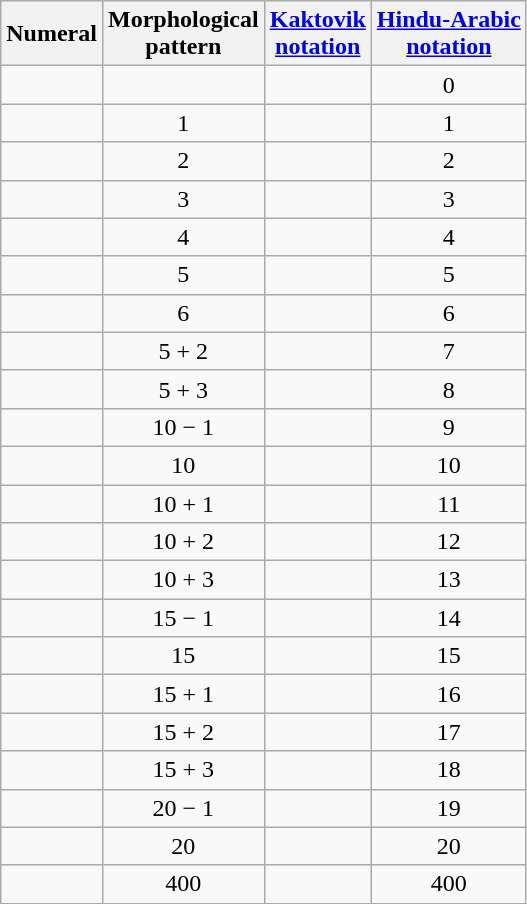<table class=wikitable style="text-align:center;">
<tr>
<th>Numeral</th>
<th>Morphological<br>pattern</th>
<th><a href='#'>Kaktovik<br>notation</a></th>
<th><a href='#'>Hindu-Arabic<br>notation</a></th>
</tr>
<tr>
<td align=left></td>
<td></td>
<td></td>
<td>0</td>
</tr>
<tr>
<td align=left></td>
<td>1</td>
<td></td>
<td>1</td>
</tr>
<tr>
<td align=left></td>
<td>2</td>
<td></td>
<td>2</td>
</tr>
<tr>
<td align=left></td>
<td>3</td>
<td></td>
<td>3</td>
</tr>
<tr>
<td align=left></td>
<td>4</td>
<td></td>
<td>4</td>
</tr>
<tr>
<td align=left></td>
<td>5</td>
<td></td>
<td>5</td>
</tr>
<tr>
<td align=left></td>
<td>6</td>
<td></td>
<td>6</td>
</tr>
<tr>
<td align=left></td>
<td>5 + 2</td>
<td></td>
<td>7</td>
</tr>
<tr>
<td align=left></td>
<td>5 + 3</td>
<td></td>
<td>8</td>
</tr>
<tr>
<td align=left></td>
<td>10 − 1</td>
<td></td>
<td>9</td>
</tr>
<tr>
<td align=left></td>
<td>10</td>
<td></td>
<td>10</td>
</tr>
<tr>
<td align=left></td>
<td>10 + 1</td>
<td></td>
<td>11</td>
</tr>
<tr>
<td align=left></td>
<td>10 + 2</td>
<td></td>
<td>12</td>
</tr>
<tr>
<td align=left></td>
<td>10 + 3</td>
<td></td>
<td>13</td>
</tr>
<tr>
<td align=left></td>
<td>15 − 1</td>
<td></td>
<td>14</td>
</tr>
<tr>
<td align=left></td>
<td>15</td>
<td></td>
<td>15</td>
</tr>
<tr>
<td align=left></td>
<td>15 + 1</td>
<td></td>
<td>16</td>
</tr>
<tr>
<td align=left></td>
<td>15 + 2</td>
<td></td>
<td>17</td>
</tr>
<tr>
<td align=left></td>
<td>15 + 3</td>
<td></td>
<td>18</td>
</tr>
<tr>
<td align=left></td>
<td>20 − 1</td>
<td></td>
<td>19</td>
</tr>
<tr>
<td align=left></td>
<td>20</td>
<td></td>
<td>20</td>
</tr>
<tr>
<td align=left></td>
<td>400</td>
<td></td>
<td>400</td>
</tr>
</table>
